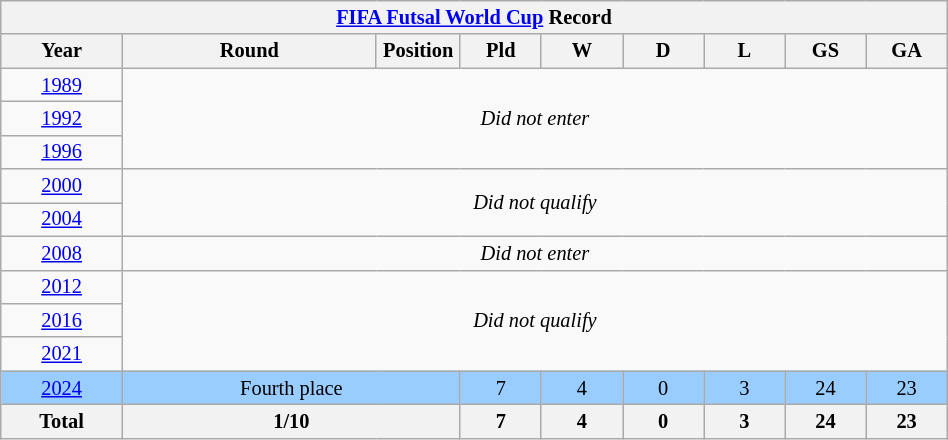<table class="wikitable" width=50% style="text-align: center;font-size:85%;">
<tr>
<th colspan=9><a href='#'>FIFA Futsal World Cup</a> Record</th>
</tr>
<tr>
<th width=12%>Year</th>
<th width=25%>Round</th>
<th width=6%>Position</th>
<th width=8%>Pld</th>
<th width=8%>W</th>
<th width=8%>D</th>
<th width=8%>L</th>
<th width=8%>GS</th>
<th width=8%>GA</th>
</tr>
<tr>
<td> <a href='#'>1989</a></td>
<td rowspan=3 colspan=8><em>Did not enter</em></td>
</tr>
<tr>
<td> <a href='#'>1992</a></td>
</tr>
<tr>
<td> <a href='#'>1996</a></td>
</tr>
<tr>
<td> <a href='#'>2000</a></td>
<td rowspan=2 colspan=8><em>Did not qualify</em></td>
</tr>
<tr>
<td> <a href='#'>2004</a></td>
</tr>
<tr>
<td> <a href='#'>2008</a></td>
<td colspan=8><em>Did not enter</em></td>
</tr>
<tr>
<td> <a href='#'>2012</a></td>
<td rowspan=3 colspan=8><em>Did not qualify</em></td>
</tr>
<tr>
<td> <a href='#'>2016</a></td>
</tr>
<tr>
<td> <a href='#'>2021</a></td>
</tr>
<tr style="background:#9acdff;">
<td> <a href='#'>2024</a></td>
<td colspan=2>Fourth place</td>
<td>7</td>
<td>4</td>
<td>0</td>
<td>3</td>
<td>24</td>
<td>23</td>
</tr>
<tr>
<th><strong>Total</strong></th>
<th colspan=2>1/10</th>
<th>7</th>
<th>4</th>
<th>0</th>
<th>3</th>
<th>24</th>
<th>23</th>
</tr>
</table>
